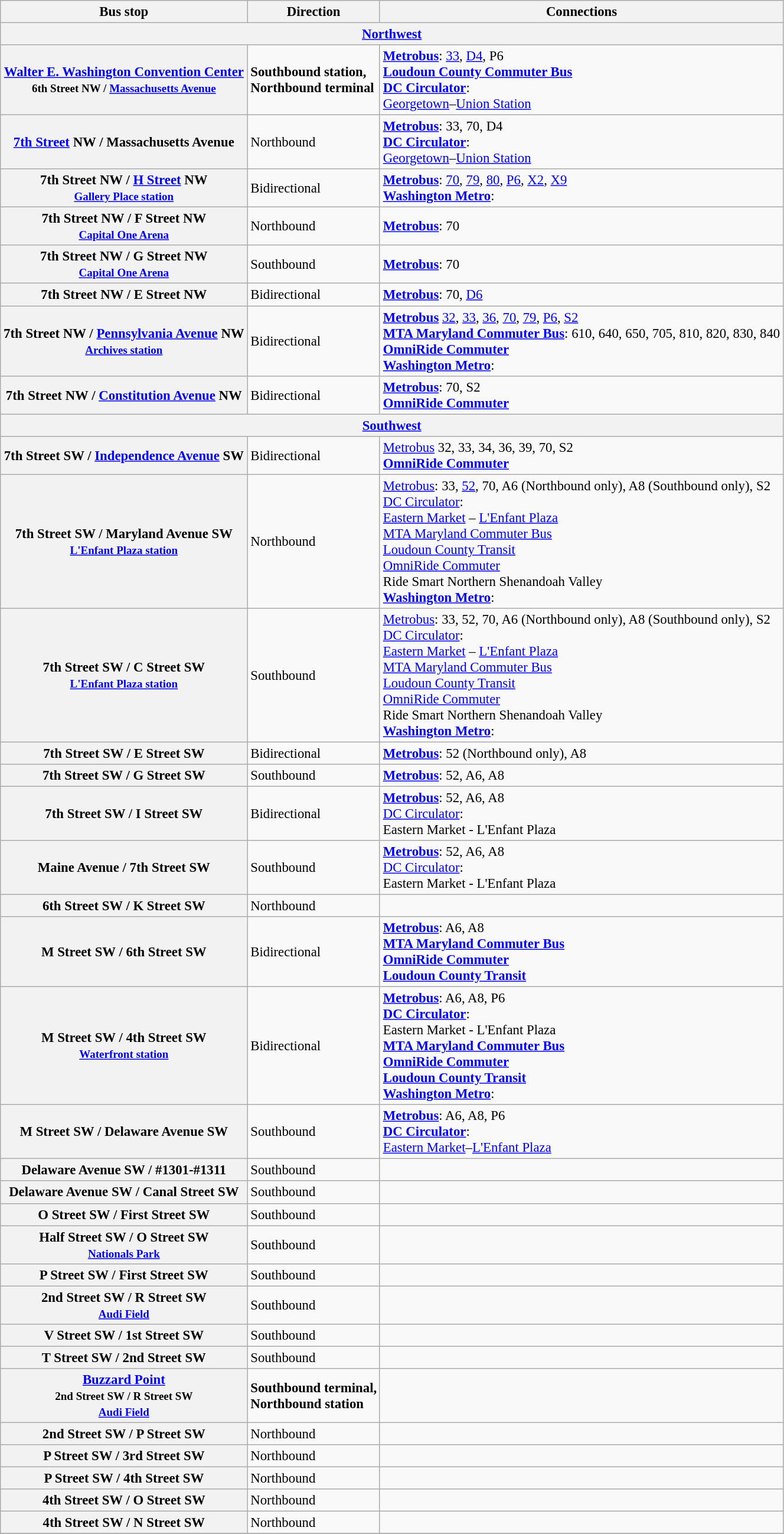<table class="wikitable collapsible collapsed" style="font-size: 95%;">
<tr>
<th>Bus stop</th>
<th>Direction</th>
<th>Connections</th>
</tr>
<tr>
<th colspan="5"><a href='#'>Northwest</a></th>
</tr>
<tr>
<th><a href='#'>Walter E. Washington Convention Center</a><br><small>6th Street NW / <a href='#'>Massachusetts Avenue</a></small></th>
<td><strong>Southbound station,<br>Northbound terminal</strong></td>
<td> <strong><a href='#'>Metrobus</a></strong>: <a href='#'>33</a>, <a href='#'>D4</a>, P6<br>  <strong><a href='#'>Loudoun County Commuter Bus</a></strong><br> <strong><a href='#'>DC Circulator</a></strong>:<br> <a href='#'>Georgetown</a>–<a href='#'>Union Station</a></td>
</tr>
<tr>
<th><a href='#'>7th Street</a> NW / Massachusetts Avenue</th>
<td>Northbound</td>
<td> <strong><a href='#'>Metrobus</a></strong>: 33, 70, D4<br> <strong><a href='#'>DC Circulator</a></strong>:<br> <a href='#'>Georgetown</a>–<a href='#'>Union Station</a></td>
</tr>
<tr>
<th>7th Street NW / <a href='#'>H Street</a> NW<br><small><a href='#'>Gallery Place station</a></small></th>
<td>Bidirectional</td>
<td> <strong><a href='#'>Metrobus</a></strong>: <a href='#'>70</a>, <a href='#'>79</a>, <a href='#'>80</a>, <a href='#'>P6</a>, <a href='#'>X2</a>, <a href='#'>X9</a><br> <strong><a href='#'>Washington Metro</a></strong>:   </td>
</tr>
<tr>
<th>7th Street NW / F Street NW<br><small><a href='#'>Capital One Arena</a></small></th>
<td>Northbound</td>
<td> <strong><a href='#'>Metrobus</a></strong>: 70</td>
</tr>
<tr>
<th>7th Street NW / G Street NW<br><small><a href='#'>Capital One Arena</a></small></th>
<td>Southbound</td>
<td> <strong><a href='#'>Metrobus</a></strong>: 70</td>
</tr>
<tr>
<th>7th Street NW / E Street NW</th>
<td>Bidirectional</td>
<td> <strong><a href='#'>Metrobus</a></strong>: 70, <a href='#'>D6</a></td>
</tr>
<tr>
<th>7th Street NW / <a href='#'>Pennsylvania Avenue</a> NW<br><small><a href='#'>Archives station</a></small></th>
<td>Bidirectional</td>
<td> <strong><a href='#'>Metrobus</a></strong> <a href='#'>32</a>, <a href='#'>33</a>, <a href='#'>36</a>, <a href='#'>70</a>, <a href='#'>79</a>, <a href='#'>P6</a>, <a href='#'>S2</a><br>  <strong><a href='#'>MTA Maryland Commuter Bus</a></strong>: 610, 640, 650, 705, 810, 820, 830, 840<br>  <strong><a href='#'>OmniRide Commuter</a></strong><br> <strong><a href='#'>Washington Metro</a></strong>:  </td>
</tr>
<tr>
<th>7th Street NW / <a href='#'>Constitution Avenue</a> NW</th>
<td>Bidirectional</td>
<td> <strong><a href='#'>Metrobus</a></strong>: 70, S2<br> <strong><a href='#'>OmniRide Commuter</a></strong></td>
</tr>
<tr>
<th colspan="5"><a href='#'>Southwest</a></th>
</tr>
<tr>
<th>7th Street SW / <a href='#'>Independence Avenue</a> SW</th>
<td>Bidirectional</td>
<td> <a href='#'>Metrobus</a> 32, 33, 34, 36, 39, 70, S2<br> <strong><a href='#'>OmniRide Commuter</a></strong></td>
</tr>
<tr>
<th>7th Street SW / Maryland Avenue SW<br><small><a href='#'>L'Enfant Plaza station</a></small></th>
<td>Northbound</td>
<td> <a href='#'>Metrobus</a>: 33, <a href='#'>52</a>, 70, A6 (Northbound only), A8 (Southbound only), S2<br> <a href='#'>DC Circulator</a>: <br> <a href='#'>Eastern Market</a> – <a href='#'>L'Enfant Plaza</a><br> <a href='#'>MTA Maryland Commuter Bus</a><br> <a href='#'>Loudoun County Transit</a><br> <a href='#'>OmniRide Commuter</a><br> Ride Smart Northern Shenandoah Valley<br> <strong><a href='#'>Washington Metro</a></strong>:     </td>
</tr>
<tr>
<th>7th Street SW / C Street SW<br><small><a href='#'>L'Enfant Plaza station</a></small></th>
<td>Southbound</td>
<td> <a href='#'>Metrobus</a>: 33, 52, 70, A6 (Northbound only), A8 (Southbound only), S2<br> <a href='#'>DC Circulator</a>: <br> <a href='#'>Eastern Market</a> – <a href='#'>L'Enfant Plaza</a><br> <a href='#'>MTA Maryland Commuter Bus</a><br> <a href='#'>Loudoun County Transit</a><br> <a href='#'>OmniRide Commuter</a><br> Ride Smart Northern Shenandoah Valley<br> <strong><a href='#'>Washington Metro</a></strong>:     </td>
</tr>
<tr>
<th>7th Street SW / E Street SW</th>
<td>Bidirectional</td>
<td> <strong><a href='#'>Metrobus</a></strong>: 52 (Northbound only), A8</td>
</tr>
<tr>
<th>7th Street SW / G Street SW</th>
<td>Southbound</td>
<td> <strong><a href='#'>Metrobus</a></strong>: 52, A6, A8</td>
</tr>
<tr>
<th>7th Street SW / I Street SW</th>
<td>Bidirectional</td>
<td> <strong><a href='#'>Metrobus</a></strong>: 52, A6, A8<br> <a href='#'>DC Circulator</a>: <br> Eastern Market - L'Enfant Plaza</td>
</tr>
<tr>
<th>Maine Avenue / 7th Street SW</th>
<td>Southbound</td>
<td> <strong><a href='#'>Metrobus</a></strong>: 52, A6, A8<br> <a href='#'>DC Circulator</a>: <br> Eastern Market - L'Enfant Plaza</td>
</tr>
<tr>
<th>6th Street SW / K Street SW</th>
<td>Northbound</td>
<td></td>
</tr>
<tr>
<th>M Street SW / 6th Street SW</th>
<td>Bidirectional</td>
<td> <strong><a href='#'>Metrobus</a></strong>: A6, A8<br> <strong><a href='#'>MTA Maryland Commuter Bus</a></strong><br> <strong><a href='#'>OmniRide Commuter</a></strong><br> <strong><a href='#'>Loudoun County Transit</a></strong></td>
</tr>
<tr>
<th>M Street SW / 4th Street SW<br><small><a href='#'>Waterfront station</a></small></th>
<td>Bidirectional</td>
<td> <strong><a href='#'>Metrobus</a></strong>: A6, A8, P6<br>  <strong><a href='#'>DC Circulator</a></strong>:<br>  Eastern Market - L'Enfant Plaza<br> <strong><a href='#'>MTA Maryland Commuter Bus</a></strong><br>  <strong><a href='#'>OmniRide Commuter</a></strong><br>  <strong><a href='#'>Loudoun County Transit</a></strong><br> <strong><a href='#'>Washington Metro</a></strong>: </td>
</tr>
<tr>
<th>M Street SW / Delaware Avenue SW</th>
<td>Southbound</td>
<td> <strong><a href='#'>Metrobus</a></strong>: A6, A8, P6<br>  <strong><a href='#'>DC Circulator</a></strong>:<br>  <a href='#'>Eastern Market</a>–<a href='#'>L'Enfant Plaza</a></td>
</tr>
<tr>
<th>Delaware Avenue SW / #1301-#1311</th>
<td>Southbound</td>
<td></td>
</tr>
<tr>
<th>Delaware Avenue SW / Canal Street SW</th>
<td>Southbound</td>
<td></td>
</tr>
<tr>
<th>O Street SW / First Street SW</th>
<td>Southbound</td>
<td></td>
</tr>
<tr>
<th>Half Street SW / O Street SW<br><small><a href='#'>Nationals Park</a></small></th>
<td>Southbound</td>
<td></td>
</tr>
<tr>
<th>P Street SW / First Street SW</th>
<td>Southbound</td>
<td></td>
</tr>
<tr>
<th>2nd Street SW / R Street SW<br><small><a href='#'>Audi Field</a></small></th>
<td>Southbound</td>
<td></td>
</tr>
<tr>
<th>V Street SW / 1st Street SW</th>
<td>Southbound</td>
<td></td>
</tr>
<tr>
<th>T Street SW / 2nd Street SW</th>
<td>Southbound</td>
<td></td>
</tr>
<tr>
<th><a href='#'>Buzzard Point</a><br><small>2nd Street SW / R Street SW<br><a href='#'>Audi Field</a></small></th>
<td><strong>Southbound terminal,<br>Northbound station</strong></td>
<td></td>
</tr>
<tr>
<th>2nd Street SW / P Street SW</th>
<td>Northbound</td>
<td></td>
</tr>
<tr>
<th>P Street SW / 3rd Street SW</th>
<td>Northbound</td>
<td></td>
</tr>
<tr>
<th>P Street SW / 4th Street SW</th>
<td>Northbound</td>
<td></td>
</tr>
<tr>
<th>4th Street SW / O Street SW</th>
<td>Northbound</td>
<td></td>
</tr>
<tr>
<th>4th Street SW / N Street SW</th>
<td>Northbound</td>
<td></td>
</tr>
<tr>
</tr>
</table>
